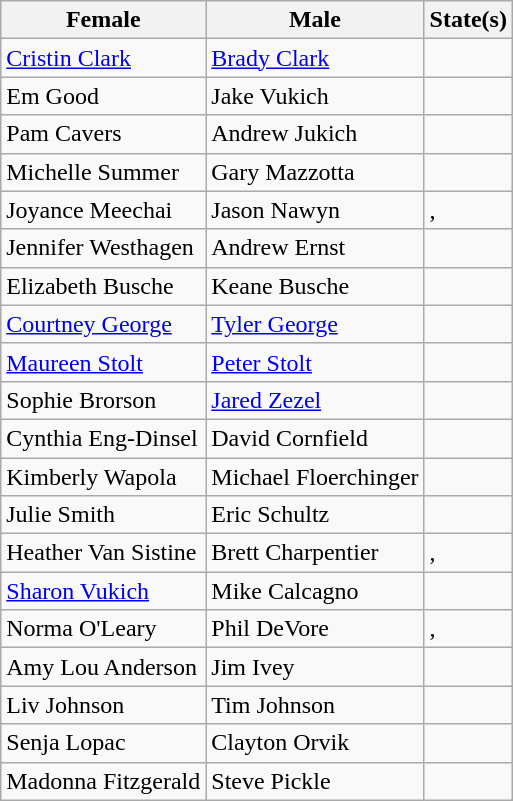<table class="wikitable">
<tr>
<th>Female</th>
<th>Male</th>
<th>State(s)</th>
</tr>
<tr>
<td><a href='#'>Cristin Clark</a></td>
<td><a href='#'>Brady Clark</a></td>
<td></td>
</tr>
<tr>
<td>Em Good</td>
<td>Jake Vukich</td>
<td></td>
</tr>
<tr>
<td>Pam Cavers</td>
<td>Andrew Jukich</td>
<td></td>
</tr>
<tr>
<td>Michelle Summer</td>
<td>Gary Mazzotta</td>
<td></td>
</tr>
<tr>
<td>Joyance Meechai</td>
<td>Jason Nawyn</td>
<td>, </td>
</tr>
<tr>
<td>Jennifer Westhagen</td>
<td>Andrew Ernst</td>
<td></td>
</tr>
<tr>
<td>Elizabeth Busche</td>
<td>Keane Busche</td>
<td></td>
</tr>
<tr>
<td><a href='#'>Courtney George</a></td>
<td><a href='#'>Tyler George</a></td>
<td></td>
</tr>
<tr>
<td><a href='#'>Maureen Stolt</a></td>
<td><a href='#'>Peter Stolt</a></td>
<td></td>
</tr>
<tr>
<td>Sophie Brorson</td>
<td><a href='#'>Jared Zezel</a></td>
<td></td>
</tr>
<tr>
<td>Cynthia Eng-Dinsel</td>
<td>David Cornfield</td>
<td></td>
</tr>
<tr>
<td>Kimberly Wapola</td>
<td>Michael Floerchinger</td>
<td></td>
</tr>
<tr>
<td>Julie Smith</td>
<td>Eric Schultz</td>
<td></td>
</tr>
<tr>
<td>Heather Van Sistine</td>
<td>Brett Charpentier</td>
<td>, </td>
</tr>
<tr>
<td><a href='#'>Sharon Vukich</a></td>
<td>Mike Calcagno</td>
<td></td>
</tr>
<tr>
<td>Norma O'Leary</td>
<td>Phil DeVore</td>
<td>, </td>
</tr>
<tr>
<td>Amy Lou Anderson</td>
<td>Jim Ivey</td>
<td></td>
</tr>
<tr>
<td>Liv Johnson</td>
<td>Tim Johnson</td>
<td></td>
</tr>
<tr>
<td>Senja Lopac</td>
<td>Clayton Orvik</td>
<td></td>
</tr>
<tr>
<td>Madonna Fitzgerald</td>
<td>Steve Pickle</td>
<td></td>
</tr>
</table>
